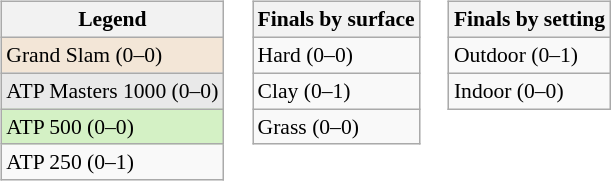<table>
<tr valign="top">
<td><br><table class="wikitable" style=font-size:90%>
<tr>
<th>Legend</th>
</tr>
<tr style="background:#f3e6d7;">
<td>Grand Slam (0–0)</td>
</tr>
<tr style="background:#e9e9e9;">
<td>ATP Masters 1000 (0–0)</td>
</tr>
<tr style="background:#d4f1c5;">
<td>ATP 500 (0–0)</td>
</tr>
<tr>
<td>ATP 250 (0–1)</td>
</tr>
</table>
</td>
<td><br><table class="wikitable" style=font-size:90%>
<tr>
<th>Finals by surface</th>
</tr>
<tr>
<td>Hard (0–0)</td>
</tr>
<tr>
<td>Clay (0–1)</td>
</tr>
<tr>
<td>Grass (0–0)</td>
</tr>
</table>
</td>
<td><br><table class="wikitable" style=font-size:90%>
<tr>
<th>Finals by setting</th>
</tr>
<tr>
<td>Outdoor (0–1)</td>
</tr>
<tr>
<td>Indoor (0–0)</td>
</tr>
</table>
</td>
</tr>
</table>
